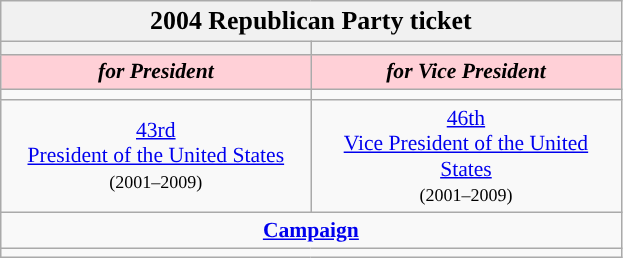<table class="wikitable" style="font-size:90%; text-align:center;">
<tr>
<td style="background:#F1F1F1;" colspan="30"><big><strong>2004 Republican Party ticket</strong></big></td>
</tr>
<tr>
<th style="width:3em; font-size:135%; background:"><a href='#'></a></th>
<th style="width:3em; font-size:135%; background:"><a href='#'></a></th>
</tr>
<tr style="color:#000; font-size:100%; background:#FFD0D7;">
<td style="width:3em; width:200px;"><strong><em>for President</em></strong></td>
<td style="width:3em; width:200px;"><strong><em>for Vice President</em></strong></td>
</tr>
<tr>
<td></td>
<td></td>
</tr>
<tr>
<td><a href='#'>43rd</a><br><a href='#'>President of the United States</a><br><small>(2001–2009)</small></td>
<td><a href='#'>46th</a><br><a href='#'>Vice President of the United States</a><br><small>(2001–2009)</small></td>
</tr>
<tr>
<td colspan=2><a href='#'><strong>Campaign</strong></a></td>
</tr>
<tr>
<td colspan=2></td>
</tr>
</table>
